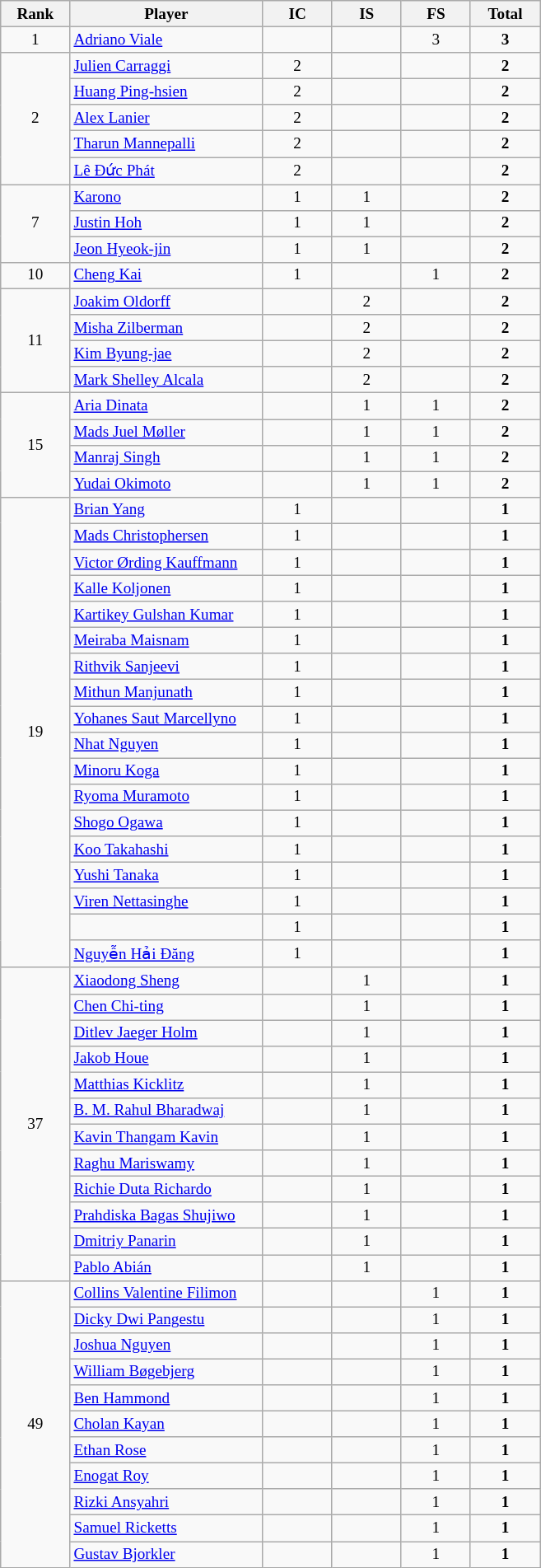<table class="wikitable" style="font-size:80%; text-align:center">
<tr>
<th width="50">Rank</th>
<th width="150">Player</th>
<th width="50">IC</th>
<th width="50">IS</th>
<th width="50">FS</th>
<th width="50">Total</th>
</tr>
<tr>
<td>1</td>
<td align="left"> <a href='#'>Adriano Viale</a></td>
<td></td>
<td></td>
<td>3</td>
<td><strong>3</strong></td>
</tr>
<tr>
<td rowspan="5">2</td>
<td align="left"> <a href='#'>Julien Carraggi</a></td>
<td>2</td>
<td></td>
<td></td>
<td><strong>2</strong></td>
</tr>
<tr>
<td align="left"> <a href='#'>Huang Ping-hsien</a></td>
<td>2</td>
<td></td>
<td></td>
<td><strong>2</strong></td>
</tr>
<tr>
<td align="left"> <a href='#'>Alex Lanier</a></td>
<td>2</td>
<td></td>
<td></td>
<td><strong>2</strong></td>
</tr>
<tr>
<td align="left"> <a href='#'>Tharun Mannepalli</a></td>
<td>2</td>
<td></td>
<td></td>
<td><strong>2</strong></td>
</tr>
<tr>
<td align="left"> <a href='#'>Lê Đức Phát</a></td>
<td>2</td>
<td></td>
<td></td>
<td><strong>2</strong></td>
</tr>
<tr>
<td rowspan="3">7</td>
<td align="left"> <a href='#'>Karono</a></td>
<td>1</td>
<td>1</td>
<td></td>
<td><strong>2</strong></td>
</tr>
<tr>
<td align="left"> <a href='#'>Justin Hoh</a></td>
<td>1</td>
<td>1</td>
<td></td>
<td><strong>2</strong></td>
</tr>
<tr>
<td align="left"> <a href='#'>Jeon Hyeok-jin</a></td>
<td>1</td>
<td>1</td>
<td></td>
<td><strong>2</strong></td>
</tr>
<tr>
<td>10</td>
<td align="left"> <a href='#'>Cheng Kai</a></td>
<td>1</td>
<td></td>
<td>1</td>
<td><strong>2</strong></td>
</tr>
<tr>
<td rowspan="4">11</td>
<td align="left"> <a href='#'>Joakim Oldorff</a></td>
<td></td>
<td>2</td>
<td></td>
<td><strong>2</strong></td>
</tr>
<tr>
<td align="left"> <a href='#'>Misha Zilberman</a></td>
<td></td>
<td>2</td>
<td></td>
<td><strong>2</strong></td>
</tr>
<tr>
<td align="left"> <a href='#'>Kim Byung-jae</a></td>
<td></td>
<td>2</td>
<td></td>
<td><strong>2</strong></td>
</tr>
<tr>
<td align="left"> <a href='#'>Mark Shelley Alcala</a></td>
<td></td>
<td>2</td>
<td></td>
<td><strong>2</strong></td>
</tr>
<tr>
<td rowspan="4">15</td>
<td align="left"> <a href='#'>Aria Dinata</a></td>
<td></td>
<td>1</td>
<td>1</td>
<td><strong>2</strong></td>
</tr>
<tr>
<td align="left"> <a href='#'>Mads Juel Møller</a></td>
<td></td>
<td>1</td>
<td>1</td>
<td><strong>2</strong></td>
</tr>
<tr>
<td align="left"> <a href='#'>Manraj Singh</a></td>
<td></td>
<td>1</td>
<td>1</td>
<td><strong>2</strong></td>
</tr>
<tr>
<td align="left"> <a href='#'>Yudai Okimoto</a></td>
<td></td>
<td>1</td>
<td>1</td>
<td><strong>2</strong></td>
</tr>
<tr>
<td rowspan="18">19</td>
<td align="left"> <a href='#'>Brian Yang</a></td>
<td>1</td>
<td></td>
<td></td>
<td><strong>1</strong></td>
</tr>
<tr>
<td align="left"> <a href='#'>Mads Christophersen</a></td>
<td>1</td>
<td></td>
<td></td>
<td><strong>1</strong></td>
</tr>
<tr>
<td align="left"> <a href='#'>Victor Ørding Kauffmann</a></td>
<td>1</td>
<td></td>
<td></td>
<td><strong>1</strong></td>
</tr>
<tr>
<td align="left"> <a href='#'>Kalle Koljonen</a></td>
<td>1</td>
<td></td>
<td></td>
<td><strong>1</strong></td>
</tr>
<tr>
<td align="left"> <a href='#'>Kartikey Gulshan Kumar</a></td>
<td>1</td>
<td></td>
<td></td>
<td><strong>1</strong></td>
</tr>
<tr>
<td align="left"> <a href='#'>Meiraba Maisnam</a></td>
<td>1</td>
<td></td>
<td></td>
<td><strong>1</strong></td>
</tr>
<tr>
<td align="left"> <a href='#'>Rithvik Sanjeevi</a></td>
<td>1</td>
<td></td>
<td></td>
<td><strong>1</strong></td>
</tr>
<tr>
<td align="left"> <a href='#'>Mithun Manjunath</a></td>
<td>1</td>
<td></td>
<td></td>
<td><strong>1</strong></td>
</tr>
<tr>
<td align="left"> <a href='#'>Yohanes Saut Marcellyno</a></td>
<td>1</td>
<td></td>
<td></td>
<td><strong>1</strong></td>
</tr>
<tr>
<td align="left"> <a href='#'>Nhat Nguyen</a></td>
<td>1</td>
<td></td>
<td></td>
<td><strong>1</strong></td>
</tr>
<tr>
<td align="left"> <a href='#'>Minoru Koga</a></td>
<td>1</td>
<td></td>
<td></td>
<td><strong>1</strong></td>
</tr>
<tr>
<td align="left"> <a href='#'>Ryoma Muramoto</a></td>
<td>1</td>
<td></td>
<td></td>
<td><strong>1</strong></td>
</tr>
<tr>
<td align="left"> <a href='#'>Shogo Ogawa</a></td>
<td>1</td>
<td></td>
<td></td>
<td><strong>1</strong></td>
</tr>
<tr>
<td align="left"> <a href='#'>Koo Takahashi</a></td>
<td>1</td>
<td></td>
<td></td>
<td><strong>1</strong></td>
</tr>
<tr>
<td align="left"> <a href='#'>Yushi Tanaka</a></td>
<td>1</td>
<td></td>
<td></td>
<td><strong>1</strong></td>
</tr>
<tr>
<td align="left"> <a href='#'>Viren Nettasinghe</a></td>
<td>1</td>
<td></td>
<td></td>
<td><strong>1</strong></td>
</tr>
<tr>
<td align="left"></td>
<td>1</td>
<td></td>
<td></td>
<td><strong>1</strong></td>
</tr>
<tr>
<td align="left"> <a href='#'>Nguyễn Hải Đăng</a></td>
<td>1</td>
<td></td>
<td></td>
<td><strong>1</strong></td>
</tr>
<tr>
<td rowspan="12">37</td>
<td align="left"> <a href='#'>Xiaodong Sheng</a></td>
<td></td>
<td>1</td>
<td></td>
<td><strong>1</strong></td>
</tr>
<tr>
<td align="left"> <a href='#'>Chen Chi-ting</a></td>
<td></td>
<td>1</td>
<td></td>
<td><strong>1</strong></td>
</tr>
<tr>
<td align="left"> <a href='#'>Ditlev Jaeger Holm</a></td>
<td></td>
<td>1</td>
<td></td>
<td><strong>1</strong></td>
</tr>
<tr>
<td align="left"> <a href='#'>Jakob Houe</a></td>
<td></td>
<td>1</td>
<td></td>
<td><strong>1</strong></td>
</tr>
<tr>
<td align="left"> <a href='#'>Matthias Kicklitz</a></td>
<td></td>
<td>1</td>
<td></td>
<td><strong>1</strong></td>
</tr>
<tr>
<td align="left"> <a href='#'>B. M. Rahul Bharadwaj</a></td>
<td></td>
<td>1</td>
<td></td>
<td><strong>1</strong></td>
</tr>
<tr>
<td align="left"> <a href='#'>Kavin Thangam Kavin</a></td>
<td></td>
<td>1</td>
<td></td>
<td><strong>1</strong></td>
</tr>
<tr>
<td align="left"> <a href='#'>Raghu Mariswamy</a></td>
<td></td>
<td>1</td>
<td></td>
<td><strong>1</strong></td>
</tr>
<tr>
<td align="left"> <a href='#'>Richie Duta Richardo</a></td>
<td></td>
<td>1</td>
<td></td>
<td><strong>1</strong></td>
</tr>
<tr>
<td align="left"> <a href='#'>Prahdiska Bagas Shujiwo</a></td>
<td></td>
<td>1</td>
<td></td>
<td><strong>1</strong></td>
</tr>
<tr>
<td align="left"> <a href='#'>Dmitriy Panarin</a></td>
<td></td>
<td>1</td>
<td></td>
<td><strong>1</strong></td>
</tr>
<tr>
<td align="left"> <a href='#'>Pablo Abián</a></td>
<td></td>
<td>1</td>
<td></td>
<td><strong>1</strong></td>
</tr>
<tr>
<td rowspan="12">49</td>
<td align="left"> <a href='#'>Collins Valentine Filimon</a></td>
<td></td>
<td></td>
<td>1</td>
<td><strong>1</strong></td>
</tr>
<tr>
<td align="left"> <a href='#'>Dicky Dwi Pangestu</a></td>
<td></td>
<td></td>
<td>1</td>
<td><strong>1</strong></td>
</tr>
<tr>
<td align="left"> <a href='#'>Joshua Nguyen</a></td>
<td></td>
<td></td>
<td>1</td>
<td><strong>1</strong></td>
</tr>
<tr>
<td align="left"> <a href='#'>William Bøgebjerg</a></td>
<td></td>
<td></td>
<td>1</td>
<td><strong>1</strong></td>
</tr>
<tr>
<td align="left"> <a href='#'>Ben Hammond</a></td>
<td></td>
<td></td>
<td>1</td>
<td><strong>1</strong></td>
</tr>
<tr>
<td align="left"> <a href='#'>Cholan Kayan</a></td>
<td></td>
<td></td>
<td>1</td>
<td><strong>1</strong></td>
</tr>
<tr>
<td align="left"> <a href='#'>Ethan Rose</a></td>
<td></td>
<td></td>
<td>1</td>
<td><strong>1</strong></td>
</tr>
<tr>
<td align="left"> <a href='#'>Enogat Roy</a></td>
<td></td>
<td></td>
<td>1</td>
<td><strong>1</strong></td>
</tr>
<tr>
<td align="left"> <a href='#'>Rizki Ansyahri</a></td>
<td></td>
<td></td>
<td>1</td>
<td><strong>1</strong></td>
</tr>
<tr>
<td align="left"> <a href='#'>Samuel Ricketts</a></td>
<td></td>
<td></td>
<td>1</td>
<td><strong>1</strong></td>
</tr>
<tr>
<td align="left"> <a href='#'>Gustav Bjorkler</a></td>
<td></td>
<td></td>
<td>1</td>
<td><strong>1</strong></td>
</tr>
</table>
